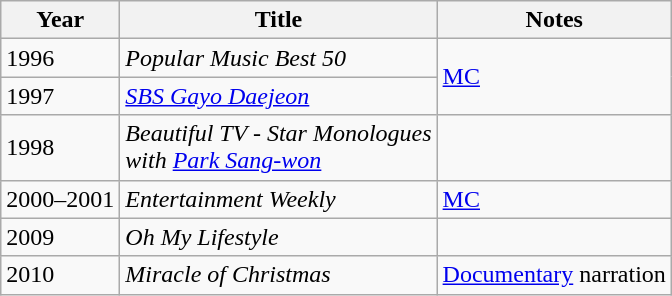<table class="wikitable sortable">
<tr>
<th>Year</th>
<th>Title</th>
<th class="unsortable">Notes</th>
</tr>
<tr>
<td>1996</td>
<td><em>Popular Music Best 50</em></td>
<td rowspan="2"><a href='#'>MC</a></td>
</tr>
<tr>
<td>1997</td>
<td><em><a href='#'>SBS Gayo Daejeon</a></em></td>
</tr>
<tr>
<td>1998</td>
<td><em>Beautiful TV - Star Monologues <br> with <a href='#'>Park Sang-won</a></em></td>
<td></td>
</tr>
<tr>
<td>2000–2001</td>
<td><em>Entertainment Weekly</em></td>
<td><a href='#'>MC</a></td>
</tr>
<tr>
<td>2009</td>
<td><em>Oh My Lifestyle</em></td>
<td></td>
</tr>
<tr>
<td>2010</td>
<td><em>Miracle of Christmas</em></td>
<td><a href='#'>Documentary</a> narration</td>
</tr>
</table>
